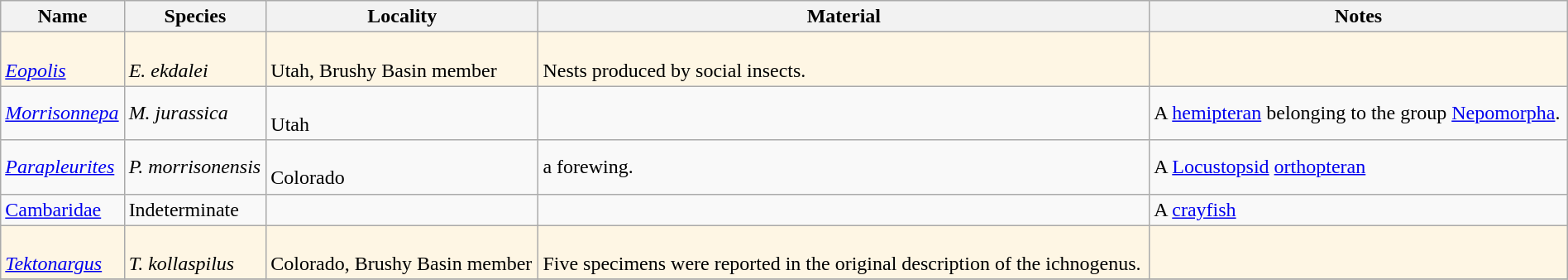<table class="wikitable" align="center" width="100%">
<tr>
<th>Name</th>
<th>Species</th>
<th>Locality</th>
<th>Material</th>
<th>Notes</th>
</tr>
<tr>
<td style="background:#FEF6E4;"><br><em><a href='#'>Eopolis</a></em></td>
<td style="background:#FEF6E4;"><br><em>E. ekdalei</em></td>
<td style="background:#FEF6E4;"><br>Utah, Brushy Basin member</td>
<td style="background:#FEF6E4;"><br>Nests produced by social insects.</td>
<td style="background:#FEF6E4;"></td>
</tr>
<tr>
<td><em><a href='#'>Morrisonnepa</a></em></td>
<td><em>M. jurassica</em></td>
<td><br>Utah</td>
<td></td>
<td>A <a href='#'>hemipteran</a> belonging to the group <a href='#'>Nepomorpha</a>.</td>
</tr>
<tr>
<td><em><a href='#'>Parapleurites</a></em></td>
<td><em>P. morrisonensis</em></td>
<td><br>Colorado</td>
<td>a forewing.</td>
<td>A <a href='#'>Locustopsid</a> <a href='#'>orthopteran</a></td>
</tr>
<tr>
<td><a href='#'>Cambaridae</a></td>
<td>Indeterminate</td>
<td></td>
<td></td>
<td>A <a href='#'>crayfish</a></td>
</tr>
<tr>
<td style="background:#FEF6E4;"><br><em><a href='#'>Tektonargus</a></em></td>
<td style="background:#FEF6E4;"><br><em>T. kollaspilus</em></td>
<td style="background:#FEF6E4;"><br>Colorado, Brushy Basin member</td>
<td style="background:#FEF6E4;"><br>Five specimens were reported in the original description of the ichnogenus.</td>
<td style="background:#FEF6E4;"></td>
</tr>
<tr>
</tr>
</table>
